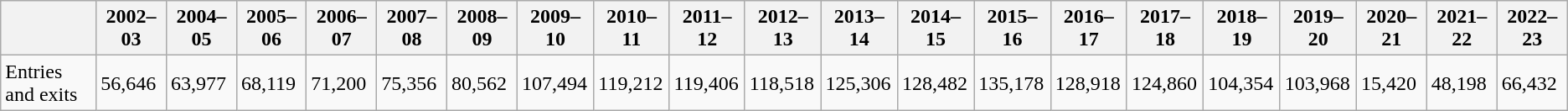<table class="wikitable">
<tr>
<th></th>
<th>2002–03</th>
<th>2004–05</th>
<th>2005–06</th>
<th>2006–07</th>
<th>2007–08</th>
<th>2008–09</th>
<th>2009–10</th>
<th>2010–11</th>
<th>2011–12</th>
<th>2012–13</th>
<th>2013–14</th>
<th>2014–15</th>
<th>2015–16</th>
<th>2016–17</th>
<th>2017–18</th>
<th>2018–19</th>
<th>2019–20</th>
<th>2020–21</th>
<th>2021–22</th>
<th>2022–23</th>
</tr>
<tr>
<td>Entries and exits</td>
<td>56,646</td>
<td>63,977</td>
<td>68,119</td>
<td>71,200</td>
<td>75,356</td>
<td>80,562</td>
<td>107,494</td>
<td>119,212</td>
<td>119,406</td>
<td>118,518</td>
<td>125,306</td>
<td>128,482</td>
<td>135,178</td>
<td>128,918</td>
<td>124,860</td>
<td>104,354</td>
<td>103,968</td>
<td>15,420</td>
<td>48,198</td>
<td>66,432</td>
</tr>
</table>
